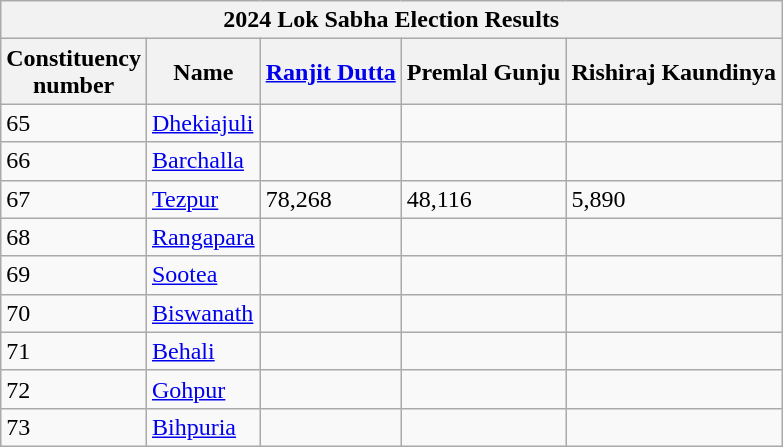<table class="wikitable sortable">
<tr>
<th colspan="5">2024 Lok Sabha Election Results</th>
</tr>
<tr>
<th>Constituency<br>number</th>
<th>Name</th>
<th><a href='#'>Ranjit Dutta</a></th>
<th><strong>Premlal Gunju</strong></th>
<th><strong>Rishiraj Kaundinya</strong></th>
</tr>
<tr>
<td>65</td>
<td><a href='#'>Dhekiajuli</a></td>
<td></td>
<td></td>
<td></td>
</tr>
<tr>
<td>66</td>
<td><a href='#'>Barchalla</a></td>
<td></td>
<td></td>
<td></td>
</tr>
<tr>
<td>67</td>
<td><a href='#'>Tezpur</a></td>
<td>78,268</td>
<td>48,116</td>
<td>5,890</td>
</tr>
<tr>
<td>68</td>
<td><a href='#'>Rangapara</a></td>
<td></td>
<td></td>
<td></td>
</tr>
<tr>
<td>69</td>
<td><a href='#'>Sootea</a></td>
<td></td>
<td></td>
<td></td>
</tr>
<tr>
<td>70</td>
<td><a href='#'>Biswanath</a></td>
<td></td>
<td></td>
<td></td>
</tr>
<tr>
<td>71</td>
<td><a href='#'>Behali</a></td>
<td></td>
<td></td>
<td></td>
</tr>
<tr>
<td>72</td>
<td><a href='#'>Gohpur</a></td>
<td></td>
<td></td>
<td></td>
</tr>
<tr>
<td>73</td>
<td><a href='#'>Bihpuria</a></td>
<td></td>
<td></td>
<td></td>
</tr>
</table>
